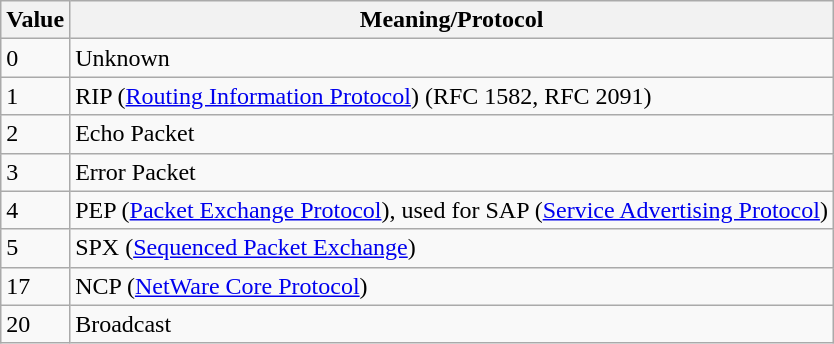<table class=wikitable style="text-align:left;">
<tr>
<th>Value</th>
<th>Meaning/Protocol</th>
</tr>
<tr>
<td>0</td>
<td>Unknown</td>
</tr>
<tr>
<td>1</td>
<td>RIP (<a href='#'>Routing Information Protocol</a>) (RFC 1582, RFC 2091)</td>
</tr>
<tr>
<td>2</td>
<td>Echo Packet</td>
</tr>
<tr>
<td>3</td>
<td>Error Packet</td>
</tr>
<tr>
<td>4</td>
<td>PEP (<a href='#'>Packet Exchange Protocol</a>), used for SAP (<a href='#'>Service Advertising Protocol</a>)</td>
</tr>
<tr>
<td>5</td>
<td>SPX (<a href='#'>Sequenced Packet Exchange</a>)</td>
</tr>
<tr>
<td>17</td>
<td>NCP (<a href='#'>NetWare Core Protocol</a>)</td>
</tr>
<tr>
<td>20</td>
<td>Broadcast</td>
</tr>
</table>
